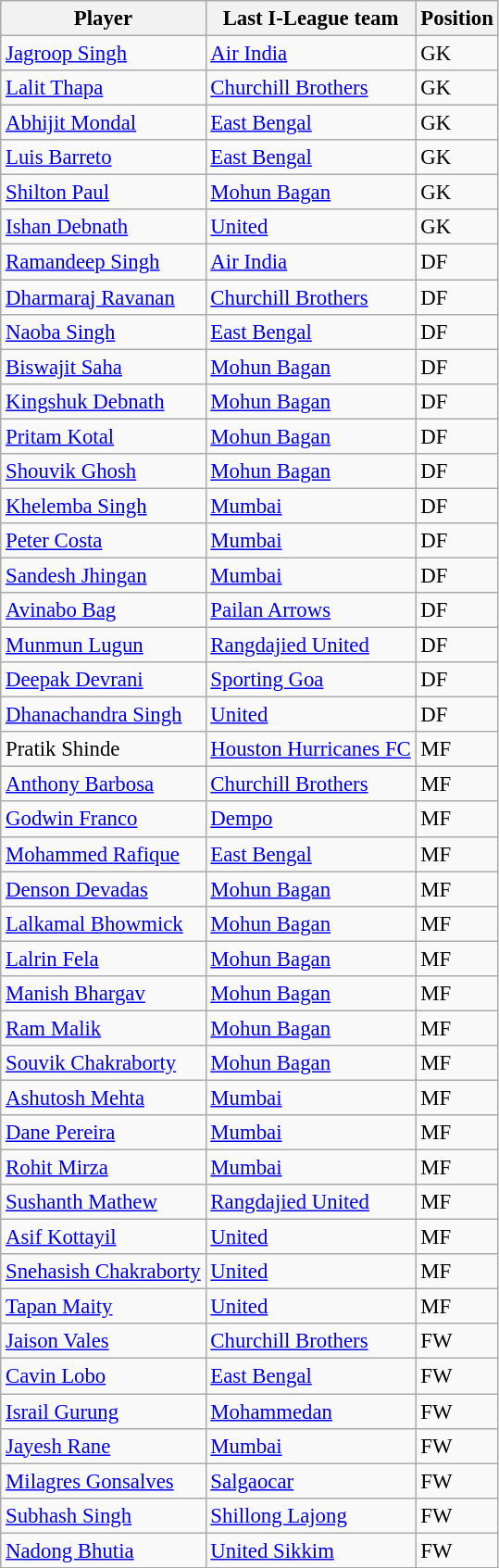<table class="wikitable sortable" style="text-align:left; font-size:95%">
<tr>
<th>Player</th>
<th>Last I-League team</th>
<th>Position</th>
</tr>
<tr>
<td><a href='#'>Jagroop Singh</a></td>
<td><a href='#'>Air India</a></td>
<td>GK</td>
</tr>
<tr>
<td><a href='#'>Lalit Thapa</a></td>
<td><a href='#'>Churchill Brothers</a></td>
<td>GK</td>
</tr>
<tr>
<td><a href='#'>Abhijit Mondal</a></td>
<td><a href='#'>East Bengal</a></td>
<td>GK</td>
</tr>
<tr>
<td><a href='#'>Luis Barreto</a></td>
<td><a href='#'>East Bengal</a></td>
<td>GK</td>
</tr>
<tr>
<td><a href='#'>Shilton Paul</a></td>
<td><a href='#'>Mohun Bagan</a></td>
<td>GK</td>
</tr>
<tr>
<td><a href='#'>Ishan Debnath</a></td>
<td><a href='#'>United</a></td>
<td>GK</td>
</tr>
<tr>
<td><a href='#'>Ramandeep Singh</a></td>
<td><a href='#'>Air India</a></td>
<td>DF</td>
</tr>
<tr>
<td><a href='#'>Dharmaraj Ravanan</a></td>
<td><a href='#'>Churchill Brothers</a></td>
<td>DF</td>
</tr>
<tr>
<td><a href='#'>Naoba Singh</a></td>
<td><a href='#'>East Bengal</a></td>
<td>DF</td>
</tr>
<tr>
<td><a href='#'>Biswajit Saha</a></td>
<td><a href='#'>Mohun Bagan</a></td>
<td>DF</td>
</tr>
<tr>
<td><a href='#'>Kingshuk Debnath</a></td>
<td><a href='#'>Mohun Bagan</a></td>
<td>DF</td>
</tr>
<tr>
<td><a href='#'>Pritam Kotal</a></td>
<td><a href='#'>Mohun Bagan</a></td>
<td>DF</td>
</tr>
<tr>
<td><a href='#'>Shouvik Ghosh</a></td>
<td><a href='#'>Mohun Bagan</a></td>
<td>DF</td>
</tr>
<tr>
<td><a href='#'>Khelemba Singh</a></td>
<td><a href='#'>Mumbai</a></td>
<td>DF</td>
</tr>
<tr>
<td><a href='#'>Peter Costa</a></td>
<td><a href='#'>Mumbai</a></td>
<td>DF</td>
</tr>
<tr>
<td><a href='#'>Sandesh Jhingan</a></td>
<td><a href='#'>Mumbai</a></td>
<td>DF</td>
</tr>
<tr>
<td><a href='#'>Avinabo Bag</a></td>
<td><a href='#'>Pailan Arrows</a></td>
<td>DF</td>
</tr>
<tr>
<td><a href='#'>Munmun Lugun</a></td>
<td><a href='#'>Rangdajied United</a></td>
<td>DF</td>
</tr>
<tr>
<td><a href='#'>Deepak Devrani</a></td>
<td><a href='#'>Sporting Goa</a></td>
<td>DF</td>
</tr>
<tr>
<td><a href='#'>Dhanachandra Singh</a></td>
<td><a href='#'>United</a></td>
<td>DF</td>
</tr>
<tr>
<td>Pratik Shinde</td>
<td> <a href='#'>Houston Hurricanes FC</a></td>
<td>MF</td>
</tr>
<tr>
<td><a href='#'>Anthony Barbosa</a></td>
<td><a href='#'>Churchill Brothers</a></td>
<td>MF</td>
</tr>
<tr>
<td><a href='#'>Godwin Franco</a></td>
<td><a href='#'>Dempo</a></td>
<td>MF</td>
</tr>
<tr>
<td><a href='#'>Mohammed Rafique</a></td>
<td><a href='#'>East Bengal</a></td>
<td>MF</td>
</tr>
<tr>
<td><a href='#'>Denson Devadas</a></td>
<td><a href='#'>Mohun Bagan</a></td>
<td>MF</td>
</tr>
<tr>
<td><a href='#'>Lalkamal Bhowmick</a></td>
<td><a href='#'>Mohun Bagan</a></td>
<td>MF</td>
</tr>
<tr>
<td><a href='#'>Lalrin Fela</a></td>
<td><a href='#'>Mohun Bagan</a></td>
<td>MF</td>
</tr>
<tr>
<td><a href='#'>Manish Bhargav</a></td>
<td><a href='#'>Mohun Bagan</a></td>
<td>MF</td>
</tr>
<tr>
<td><a href='#'>Ram Malik</a></td>
<td><a href='#'>Mohun Bagan</a></td>
<td>MF</td>
</tr>
<tr>
<td><a href='#'>Souvik Chakraborty</a></td>
<td><a href='#'>Mohun Bagan</a></td>
<td>MF</td>
</tr>
<tr>
<td><a href='#'>Ashutosh Mehta</a></td>
<td><a href='#'>Mumbai</a></td>
<td>MF</td>
</tr>
<tr>
<td><a href='#'>Dane Pereira</a></td>
<td><a href='#'>Mumbai</a></td>
<td>MF</td>
</tr>
<tr>
<td><a href='#'>Rohit Mirza</a></td>
<td><a href='#'>Mumbai</a></td>
<td>MF</td>
</tr>
<tr>
<td><a href='#'>Sushanth Mathew</a></td>
<td><a href='#'>Rangdajied United</a></td>
<td>MF</td>
</tr>
<tr>
<td><a href='#'>Asif Kottayil</a></td>
<td><a href='#'>United</a></td>
<td>MF</td>
</tr>
<tr>
<td><a href='#'>Snehasish Chakraborty</a></td>
<td><a href='#'>United</a></td>
<td>MF</td>
</tr>
<tr>
<td><a href='#'>Tapan Maity</a></td>
<td><a href='#'>United</a></td>
<td>MF</td>
</tr>
<tr>
<td><a href='#'>Jaison Vales</a></td>
<td><a href='#'>Churchill Brothers</a></td>
<td>FW</td>
</tr>
<tr>
<td><a href='#'>Cavin Lobo</a></td>
<td><a href='#'>East Bengal</a></td>
<td>FW</td>
</tr>
<tr>
<td><a href='#'>Israil Gurung</a></td>
<td><a href='#'>Mohammedan</a></td>
<td>FW</td>
</tr>
<tr>
<td><a href='#'>Jayesh Rane</a></td>
<td><a href='#'>Mumbai</a></td>
<td>FW</td>
</tr>
<tr>
<td><a href='#'>Milagres Gonsalves</a></td>
<td><a href='#'>Salgaocar</a></td>
<td>FW</td>
</tr>
<tr>
<td><a href='#'>Subhash Singh</a></td>
<td><a href='#'>Shillong Lajong</a></td>
<td>FW</td>
</tr>
<tr>
<td><a href='#'>Nadong Bhutia</a></td>
<td><a href='#'>United Sikkim</a></td>
<td>FW</td>
</tr>
</table>
